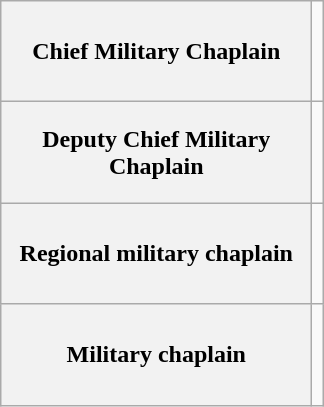<table class="wikitable">
<tr>
<th align="center" height="60" width="200">Chief Military Chaplain</th>
<td align="center" valign="middle" colspan="1">  </td>
</tr>
<tr>
<th align="center" height="60" width="200">Deputy Chief Military Chaplain</th>
<td align="center" valign="middle"> </td>
</tr>
<tr>
<th align="center" height="60" width="200">Regional military chaplain</th>
<td align="center" colspan="1" valign="middle">  </td>
</tr>
<tr>
<th align="center" height="60" width="200">Military chaplain</th>
<td align="center" rowspan="1" valign="middle"> </td>
</tr>
</table>
